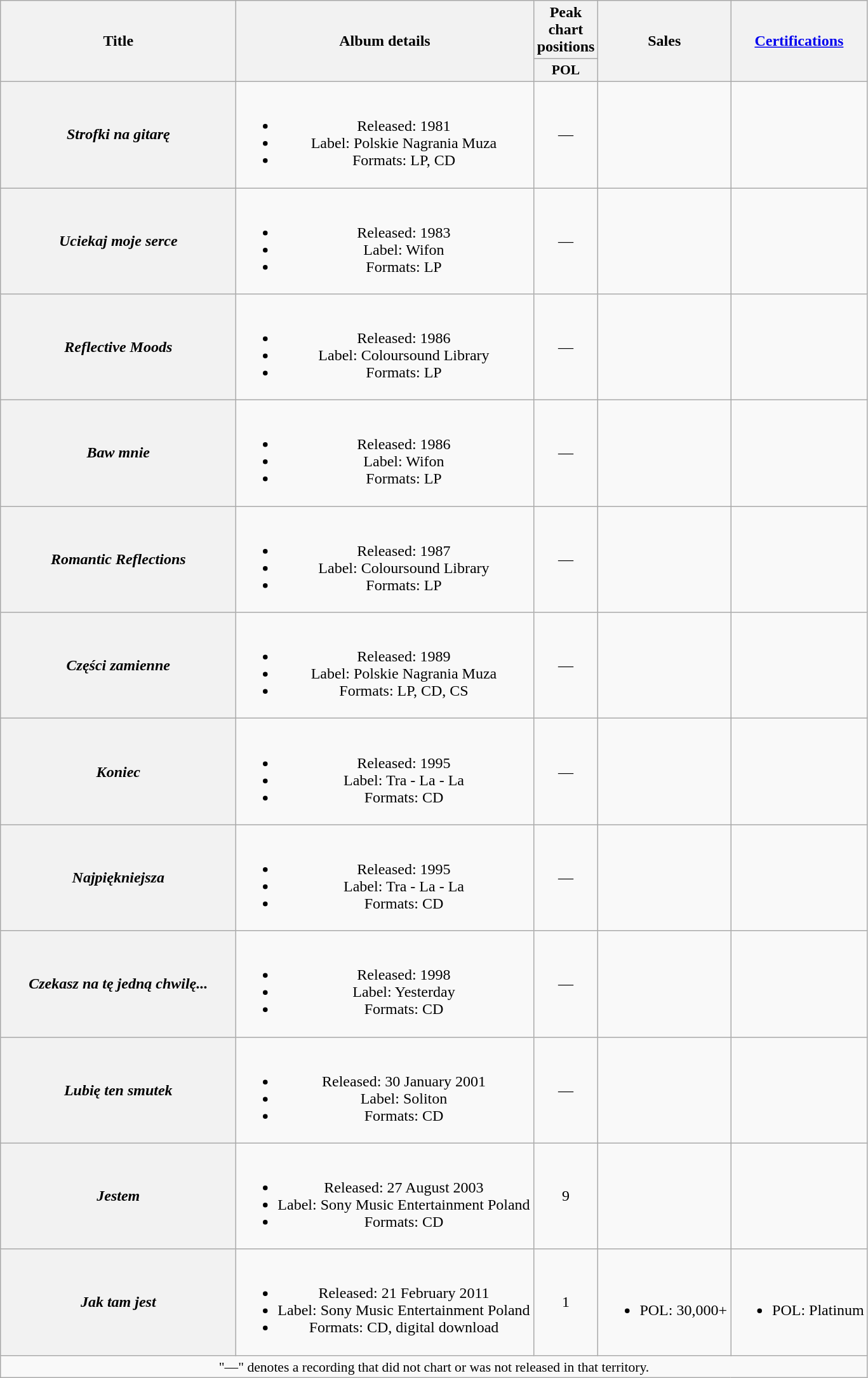<table class="wikitable plainrowheaders" style="text-align:center;">
<tr>
<th scope="col" rowspan="2" style="width:15em;">Title</th>
<th scope="col" rowspan="2">Album details</th>
<th scope="col">Peak chart positions</th>
<th scope="col" rowspan="2">Sales</th>
<th scope="col" rowspan="2"><a href='#'>Certifications</a></th>
</tr>
<tr>
<th scope="col" style="width:3em;font-size:90%;">POL<br></th>
</tr>
<tr>
<th scope="row"><em>Strofki na gitarę</em></th>
<td><br><ul><li>Released: 1981</li><li>Label: Polskie Nagrania Muza</li><li>Formats: LP, CD</li></ul></td>
<td>—</td>
<td></td>
<td></td>
</tr>
<tr>
<th scope="row"><em>Uciekaj moje serce</em></th>
<td><br><ul><li>Released: 1983</li><li>Label: Wifon</li><li>Formats: LP</li></ul></td>
<td>—</td>
<td></td>
<td></td>
</tr>
<tr>
<th scope="row"><em>Reflective Moods</em></th>
<td><br><ul><li>Released: 1986</li><li>Label: Coloursound Library</li><li>Formats: LP</li></ul></td>
<td>—</td>
<td></td>
<td></td>
</tr>
<tr>
<th scope="row"><em>Baw mnie</em></th>
<td><br><ul><li>Released: 1986</li><li>Label: Wifon</li><li>Formats: LP</li></ul></td>
<td>—</td>
<td></td>
<td></td>
</tr>
<tr>
<th scope="row"><em>Romantic Reflections</em></th>
<td><br><ul><li>Released: 1987</li><li>Label: Coloursound Library</li><li>Formats: LP</li></ul></td>
<td>—</td>
<td></td>
<td></td>
</tr>
<tr>
<th scope="row"><em>Części zamienne</em></th>
<td><br><ul><li>Released: 1989</li><li>Label: Polskie Nagrania Muza</li><li>Formats: LP, CD, CS</li></ul></td>
<td>—</td>
<td></td>
<td></td>
</tr>
<tr>
<th scope="row"><em>Koniec</em></th>
<td><br><ul><li>Released: 1995</li><li>Label: Tra - La - La</li><li>Formats: CD</li></ul></td>
<td>—</td>
<td></td>
<td></td>
</tr>
<tr>
<th scope="row"><em>Najpiękniejsza</em></th>
<td><br><ul><li>Released: 1995</li><li>Label: Tra - La - La</li><li>Formats: CD</li></ul></td>
<td>—</td>
<td></td>
<td></td>
</tr>
<tr>
<th scope="row"><em>Czekasz na tę jedną chwilę...</em></th>
<td><br><ul><li>Released: 1998</li><li>Label: Yesterday</li><li>Formats: CD</li></ul></td>
<td>—</td>
<td></td>
<td></td>
</tr>
<tr>
<th scope="row"><em>Lubię ten smutek</em></th>
<td><br><ul><li>Released: 30 January 2001</li><li>Label: Soliton</li><li>Formats: CD</li></ul></td>
<td>—</td>
<td></td>
<td></td>
</tr>
<tr>
<th scope="row"><em>Jestem</em></th>
<td><br><ul><li>Released: 27 August 2003</li><li>Label: Sony Music Entertainment Poland</li><li>Formats: CD</li></ul></td>
<td>9</td>
<td></td>
<td></td>
</tr>
<tr>
<th scope="row"><em>Jak tam jest</em></th>
<td><br><ul><li>Released: 21 February 2011</li><li>Label: Sony Music Entertainment Poland</li><li>Formats: CD, digital download</li></ul></td>
<td>1</td>
<td><br><ul><li>POL: 30,000+</li></ul></td>
<td><br><ul><li>POL: Platinum</li></ul></td>
</tr>
<tr>
<td colspan="20" style="font-size:90%">"—" denotes a recording that did not chart or was not released in that territory.</td>
</tr>
</table>
